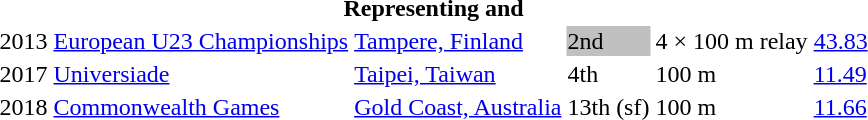<table>
<tr>
<th colspan="6">Representing  and </th>
</tr>
<tr>
<td>2013</td>
<td><a href='#'>European U23 Championships</a></td>
<td><a href='#'>Tampere, Finland</a></td>
<td bgcolor=silver>2nd</td>
<td>4 × 100 m relay</td>
<td><a href='#'>43.83</a></td>
</tr>
<tr>
<td>2017</td>
<td><a href='#'>Universiade</a></td>
<td><a href='#'>Taipei, Taiwan</a></td>
<td>4th</td>
<td>100 m</td>
<td><a href='#'>11.49</a></td>
</tr>
<tr>
<td>2018</td>
<td><a href='#'>Commonwealth Games</a></td>
<td><a href='#'>Gold Coast, Australia</a></td>
<td>13th (sf)</td>
<td>100 m</td>
<td><a href='#'>11.66</a></td>
</tr>
</table>
